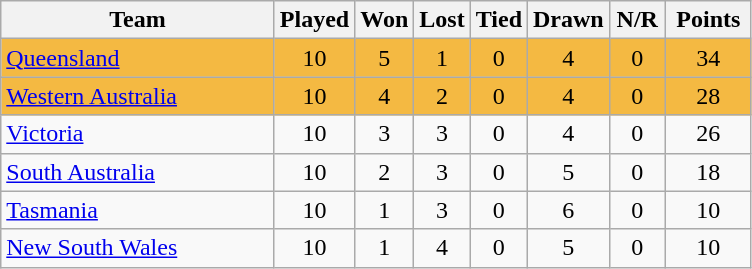<table class="wikitable" style="text-align:center;">
<tr>
<th width=175>Team</th>
<th style="width:30px;" abbr="Played">Played</th>
<th style="width:30px;" abbr="Won">Won</th>
<th style="width:30px;" abbr="Lost">Lost</th>
<th style="width:30px;" abbr="Tied">Tied</th>
<th style="width:30px;" abbr="Drawn">Drawn</th>
<th style="width:30px;" abbr="NR">N/R</th>
<th style="width:50px;" abbr="Points">Points</th>
</tr>
<tr style="background:#f4b942;">
<td style="text-align:left;"><a href='#'>Queensland</a></td>
<td>10</td>
<td>5</td>
<td>1</td>
<td>0</td>
<td>4</td>
<td>0</td>
<td>34</td>
</tr>
<tr style="background:#f4b942;">
<td style="text-align:left;"><a href='#'>Western Australia</a></td>
<td>10</td>
<td>4</td>
<td>2</td>
<td>0</td>
<td>4</td>
<td>0</td>
<td>28</td>
</tr>
<tr>
<td style="text-align:left;"><a href='#'>Victoria</a></td>
<td>10</td>
<td>3</td>
<td>3</td>
<td>0</td>
<td>4</td>
<td>0</td>
<td>26</td>
</tr>
<tr>
<td style="text-align:left;"><a href='#'>South Australia</a></td>
<td>10</td>
<td>2</td>
<td>3</td>
<td>0</td>
<td>5</td>
<td>0</td>
<td>18</td>
</tr>
<tr>
<td style="text-align:left;"><a href='#'>Tasmania</a></td>
<td>10</td>
<td>1</td>
<td>3</td>
<td>0</td>
<td>6</td>
<td>0</td>
<td>10</td>
</tr>
<tr>
<td style="text-align:left;"><a href='#'>New South Wales</a></td>
<td>10</td>
<td>1</td>
<td>4</td>
<td>0</td>
<td>5</td>
<td>0</td>
<td>10</td>
</tr>
</table>
